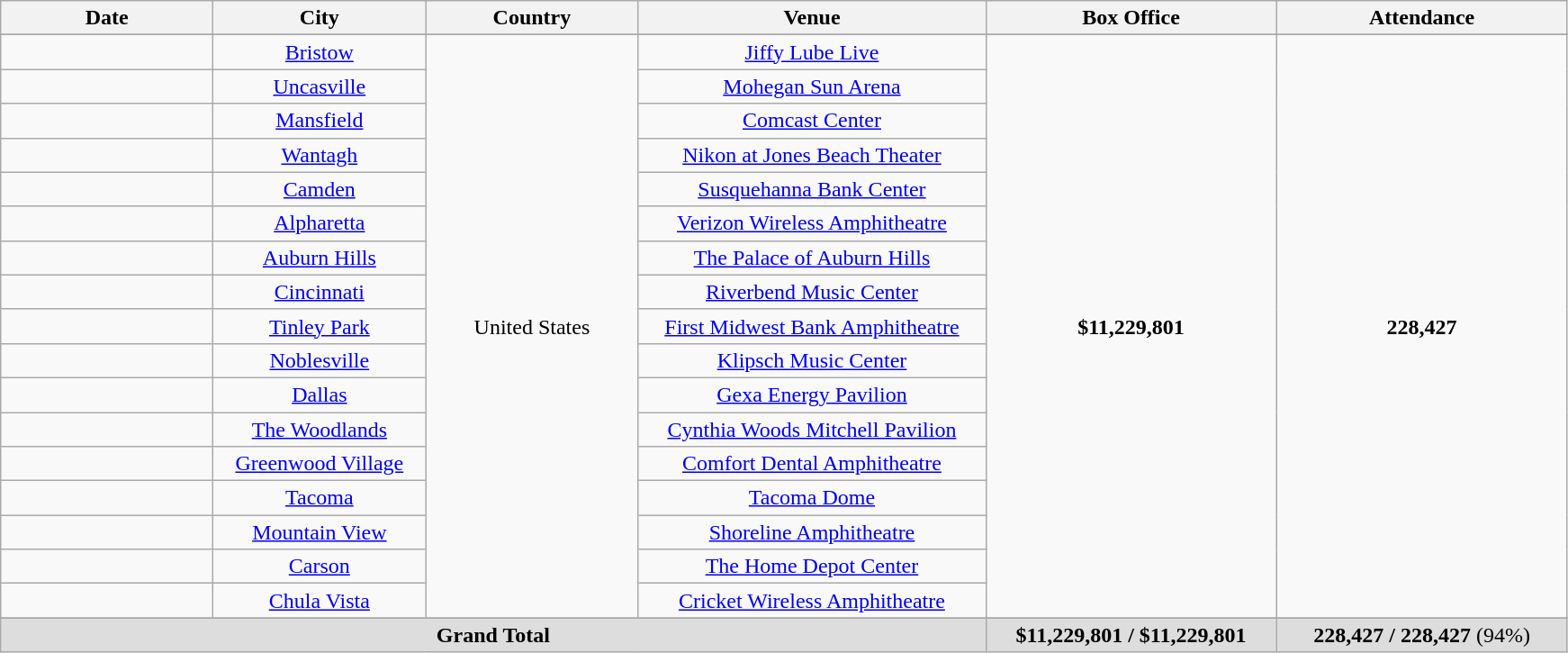<table class="wikitable" style="text-align:center">
<tr>
<th width="150">Date</th>
<th width="150">City</th>
<th width="150">Country</th>
<th width="250">Venue</th>
<th scope="col" style="width:13em;">Box Office</th>
<th scope="col" style="width:13em;">Attendance</th>
</tr>
<tr bgcolor>
</tr>
<tr | colspan="4"| >
<td></td>
<td><a href='#'>Bristow</a></td>
<td rowspan="17">United States</td>
<td><a href='#'>Jiffy Lube Live</a></td>
<td rowspan="17"><strong>$11,229,801</strong></td>
<td rowspan="17"><strong>228,427</strong></td>
</tr>
<tr>
<td></td>
<td><a href='#'>Uncasville</a></td>
<td><a href='#'>Mohegan Sun Arena</a></td>
</tr>
<tr>
<td></td>
<td><a href='#'>Mansfield</a></td>
<td><a href='#'>Comcast Center</a></td>
</tr>
<tr>
<td></td>
<td><a href='#'>Wantagh</a></td>
<td><a href='#'>Nikon at Jones Beach Theater</a></td>
</tr>
<tr>
<td></td>
<td><a href='#'>Camden</a></td>
<td><a href='#'>Susquehanna Bank Center</a></td>
</tr>
<tr>
<td></td>
<td><a href='#'>Alpharetta</a></td>
<td><a href='#'>Verizon Wireless Amphitheatre</a></td>
</tr>
<tr>
<td></td>
<td><a href='#'>Auburn Hills</a></td>
<td><a href='#'>The Palace of Auburn Hills</a></td>
</tr>
<tr>
<td></td>
<td><a href='#'>Cincinnati</a></td>
<td><a href='#'>Riverbend Music Center</a></td>
</tr>
<tr>
<td></td>
<td><a href='#'>Tinley Park</a></td>
<td><a href='#'>First Midwest Bank Amphitheatre</a></td>
</tr>
<tr>
<td></td>
<td><a href='#'>Noblesville</a></td>
<td><a href='#'>Klipsch Music Center</a></td>
</tr>
<tr>
<td></td>
<td><a href='#'>Dallas</a></td>
<td><a href='#'>Gexa Energy Pavilion</a></td>
</tr>
<tr>
<td></td>
<td><a href='#'>The Woodlands</a></td>
<td><a href='#'>Cynthia Woods Mitchell Pavilion</a></td>
</tr>
<tr>
<td></td>
<td><a href='#'>Greenwood Village</a></td>
<td><a href='#'>Comfort Dental Amphitheatre</a></td>
</tr>
<tr>
<td></td>
<td><a href='#'>Tacoma</a></td>
<td><a href='#'>Tacoma Dome</a></td>
</tr>
<tr>
<td></td>
<td><a href='#'>Mountain View</a></td>
<td><a href='#'>Shoreline Amphitheatre</a></td>
</tr>
<tr>
<td></td>
<td><a href='#'>Carson</a></td>
<td><a href='#'>The Home Depot Center</a></td>
</tr>
<tr>
<td></td>
<td><a href='#'>Chula Vista</a></td>
<td><a href='#'>Cricket Wireless Amphitheatre</a></td>
</tr>
<tr>
</tr>
<tr bgcolor="#DDDDDD">
<td colspan="4"><strong>Grand Total</strong></td>
<td><strong>$11,229,801 / $11,229,801</strong></td>
<td><strong>228,427 / 228,427</strong> (94%)</td>
</tr>
</table>
